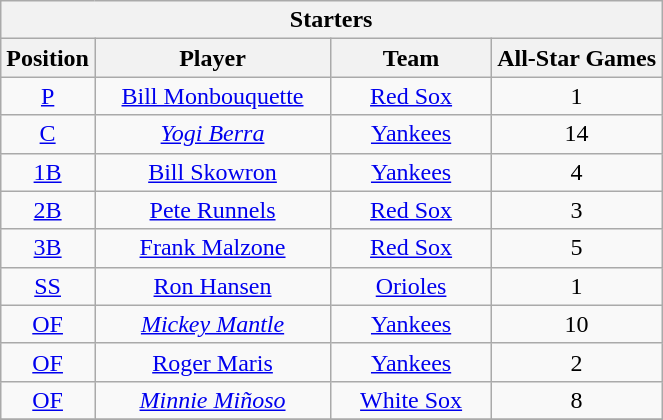<table class="wikitable" style="font-size: 100%; text-align:right;">
<tr>
<th colspan="4">Starters</th>
</tr>
<tr>
<th>Position</th>
<th width="150">Player</th>
<th width="100">Team</th>
<th>All-Star Games</th>
</tr>
<tr>
<td align="center"><a href='#'>P</a></td>
<td align="center"><a href='#'>Bill Monbouquette</a></td>
<td align="center"><a href='#'>Red Sox</a></td>
<td align="center">1</td>
</tr>
<tr>
<td align="center"><a href='#'>C</a></td>
<td align="center"><em><a href='#'>Yogi Berra</a></em></td>
<td align="center"><a href='#'>Yankees</a></td>
<td align="center">14</td>
</tr>
<tr>
<td align="center"><a href='#'>1B</a></td>
<td align="center"><a href='#'>Bill Skowron</a></td>
<td align="center"><a href='#'>Yankees</a></td>
<td align="center">4</td>
</tr>
<tr>
<td align="center"><a href='#'>2B</a></td>
<td align="center"><a href='#'>Pete Runnels</a></td>
<td align="center"><a href='#'>Red Sox</a></td>
<td align="center">3</td>
</tr>
<tr>
<td align="center"><a href='#'>3B</a></td>
<td align="center"><a href='#'>Frank Malzone</a></td>
<td align="center"><a href='#'>Red Sox</a></td>
<td align="center">5</td>
</tr>
<tr>
<td align="center"><a href='#'>SS</a></td>
<td align="center"><a href='#'>Ron Hansen</a></td>
<td align="center"><a href='#'>Orioles</a></td>
<td align="center">1</td>
</tr>
<tr>
<td align="center"><a href='#'>OF</a></td>
<td align="center"><em><a href='#'>Mickey Mantle</a></em></td>
<td align="center"><a href='#'>Yankees</a></td>
<td align="center">10</td>
</tr>
<tr>
<td align="center"><a href='#'>OF</a></td>
<td align="center"><a href='#'>Roger Maris</a></td>
<td align="center"><a href='#'>Yankees</a></td>
<td align="center">2</td>
</tr>
<tr>
<td align="center"><a href='#'>OF</a></td>
<td align="center"><em><a href='#'>Minnie Miñoso</a></em></td>
<td align="center"><a href='#'>White Sox</a></td>
<td align="center">8</td>
</tr>
<tr>
</tr>
</table>
